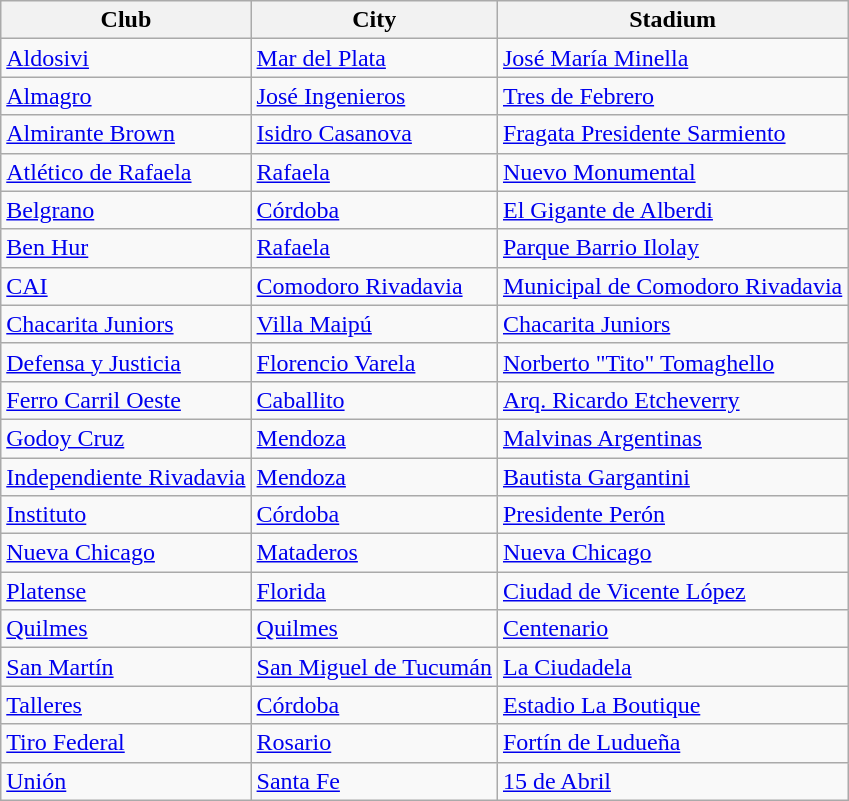<table class="wikitable sortable">
<tr>
<th>Club</th>
<th>City</th>
<th>Stadium</th>
</tr>
<tr>
<td><a href='#'>Aldosivi</a></td>
<td><a href='#'>Mar del Plata</a></td>
<td><a href='#'>José María Minella</a></td>
</tr>
<tr>
<td><a href='#'>Almagro</a></td>
<td><a href='#'>José Ingenieros</a></td>
<td><a href='#'>Tres de Febrero</a></td>
</tr>
<tr>
<td><a href='#'>Almirante Brown</a></td>
<td><a href='#'>Isidro Casanova</a></td>
<td><a href='#'>Fragata Presidente Sarmiento</a></td>
</tr>
<tr>
<td><a href='#'>Atlético de Rafaela</a></td>
<td><a href='#'>Rafaela</a></td>
<td><a href='#'>Nuevo Monumental</a></td>
</tr>
<tr>
<td><a href='#'>Belgrano</a></td>
<td><a href='#'>Córdoba</a></td>
<td><a href='#'>El Gigante de Alberdi</a></td>
</tr>
<tr>
<td><a href='#'>Ben Hur</a></td>
<td><a href='#'>Rafaela</a></td>
<td><a href='#'>Parque Barrio Ilolay</a></td>
</tr>
<tr>
<td><a href='#'>CAI</a></td>
<td><a href='#'>Comodoro Rivadavia</a></td>
<td><a href='#'>Municipal de Comodoro Rivadavia</a></td>
</tr>
<tr>
<td><a href='#'>Chacarita Juniors</a></td>
<td><a href='#'>Villa Maipú</a></td>
<td><a href='#'>Chacarita Juniors</a></td>
</tr>
<tr>
<td><a href='#'>Defensa y Justicia</a></td>
<td><a href='#'>Florencio Varela</a></td>
<td><a href='#'>Norberto "Tito" Tomaghello</a></td>
</tr>
<tr>
<td><a href='#'>Ferro Carril Oeste</a></td>
<td><a href='#'>Caballito</a></td>
<td><a href='#'>Arq. Ricardo Etcheverry</a></td>
</tr>
<tr>
<td><a href='#'>Godoy Cruz</a></td>
<td><a href='#'>Mendoza</a></td>
<td><a href='#'>Malvinas Argentinas</a></td>
</tr>
<tr>
<td><a href='#'>Independiente Rivadavia</a></td>
<td><a href='#'>Mendoza</a></td>
<td><a href='#'>Bautista Gargantini</a></td>
</tr>
<tr>
<td><a href='#'>Instituto</a></td>
<td><a href='#'>Córdoba</a></td>
<td><a href='#'>Presidente Perón</a></td>
</tr>
<tr>
<td><a href='#'>Nueva Chicago</a></td>
<td><a href='#'>Mataderos</a></td>
<td><a href='#'>Nueva Chicago</a></td>
</tr>
<tr>
<td><a href='#'>Platense</a></td>
<td><a href='#'>Florida</a></td>
<td><a href='#'>Ciudad de Vicente López</a></td>
</tr>
<tr>
<td><a href='#'>Quilmes</a></td>
<td><a href='#'>Quilmes</a></td>
<td><a href='#'>Centenario</a></td>
</tr>
<tr>
<td><a href='#'>San Martín</a></td>
<td><a href='#'>San Miguel de Tucumán</a></td>
<td><a href='#'>La Ciudadela</a></td>
</tr>
<tr>
<td><a href='#'>Talleres</a></td>
<td><a href='#'>Córdoba</a></td>
<td><a href='#'>Estadio La Boutique</a></td>
</tr>
<tr>
<td><a href='#'>Tiro Federal</a></td>
<td><a href='#'>Rosario</a></td>
<td><a href='#'>Fortín de Ludueña</a></td>
</tr>
<tr>
<td><a href='#'>Unión</a></td>
<td><a href='#'>Santa Fe</a></td>
<td><a href='#'>15 de Abril</a></td>
</tr>
</table>
